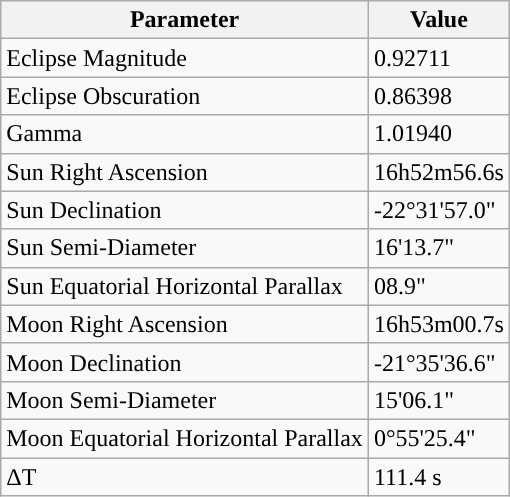<table class="wikitable">
<tr>
<th>Parameter</th>
<th>Value</th>
</tr>
<tr>
<td>Eclipse Magnitude</td>
<td>0.92711</td>
</tr>
<tr>
<td>Eclipse Obscuration</td>
<td>0.86398</td>
</tr>
<tr>
<td>Gamma</td>
<td>1.01940</td>
</tr>
<tr>
<td>Sun Right Ascension</td>
<td>16h52m56.6s</td>
</tr>
<tr>
<td>Sun Declination</td>
<td>-22°31'57.0"</td>
</tr>
<tr>
<td>Sun Semi-Diameter</td>
<td>16'13.7"</td>
</tr>
<tr>
<td>Sun Equatorial Horizontal Parallax</td>
<td>08.9"</td>
</tr>
<tr>
<td>Moon Right Ascension</td>
<td>16h53m00.7s</td>
</tr>
<tr>
<td>Moon Declination</td>
<td>-21°35'36.6"</td>
</tr>
<tr>
<td>Moon Semi-Diameter</td>
<td>15'06.1"</td>
</tr>
<tr>
<td>Moon Equatorial Horizontal Parallax</td>
<td>0°55'25.4"</td>
</tr>
<tr>
<td>ΔT</td>
<td>111.4 s</td>
</tr>
</table>
